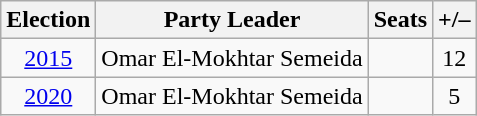<table class=wikitable style=text-align:center>
<tr>
<th>Election</th>
<th>Party Leader</th>
<th>Seats</th>
<th>+/–</th>
</tr>
<tr>
<td><a href='#'>2015</a></td>
<td>Omar El-Mokhtar Semeida</td>
<td></td>
<td> 12</td>
</tr>
<tr>
<td><a href='#'>2020</a></td>
<td>Omar El-Mokhtar Semeida</td>
<td></td>
<td> 5</td>
</tr>
</table>
